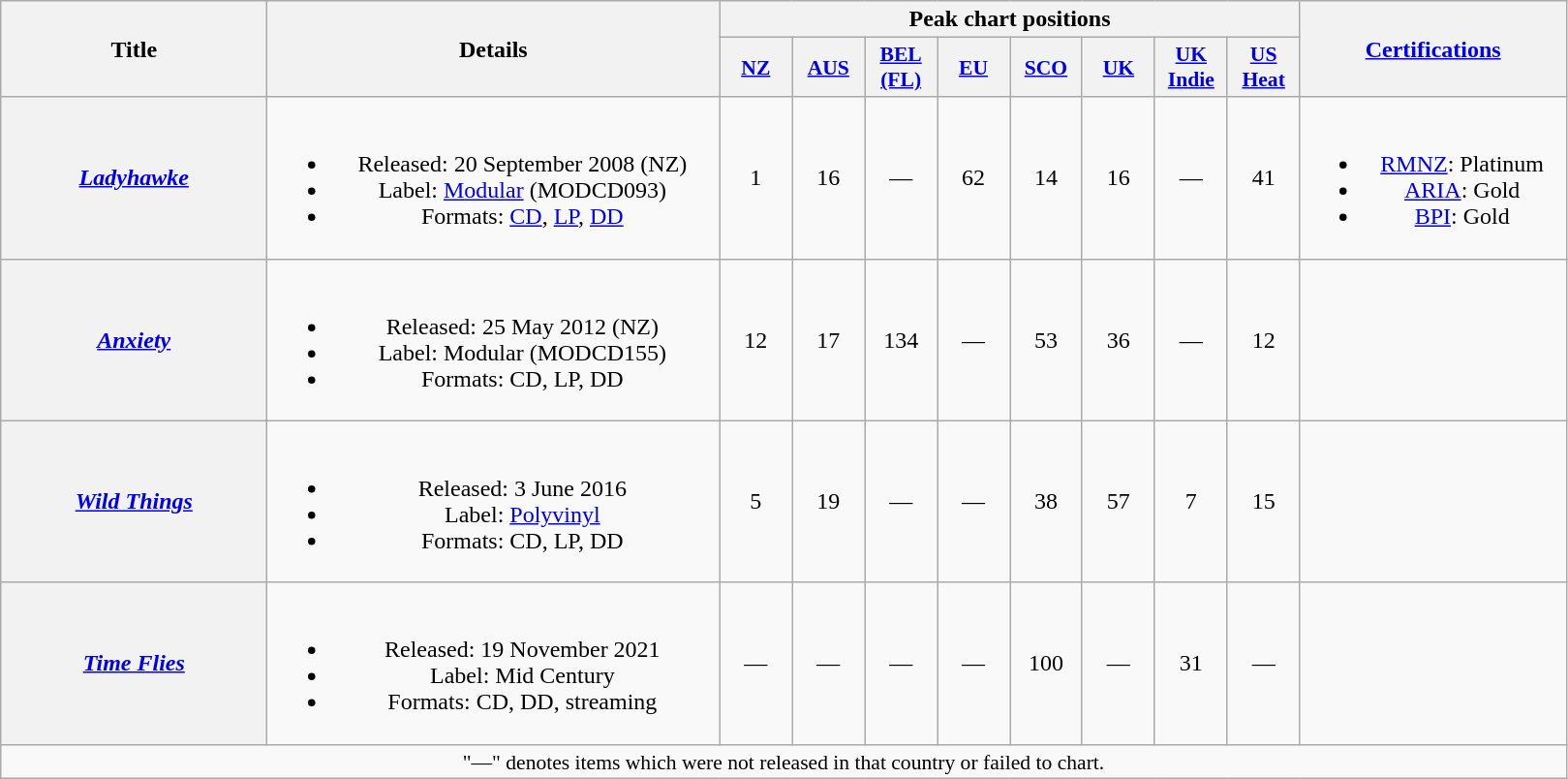<table class="wikitable plainrowheaders" style="text-align:center;">
<tr>
<th scope="col" rowspan="2" style="width:11em;">Title</th>
<th scope="col" rowspan="2" style="width:19em;">Details</th>
<th scope="col" colspan="8">Peak chart positions</th>
<th scope="col" rowspan="2" style="width:11em;"><a href='#'>Certifications</a></th>
</tr>
<tr>
<th style="width:3em;font-size:90%"><a href='#'>NZ</a><br></th>
<th style="width:3em;font-size:90%"><a href='#'>AUS</a><br></th>
<th style="width:3em;font-size:90%"><a href='#'>BEL<br>(FL)</a><br></th>
<th style="width:3em;font-size:90%"><a href='#'>EU</a><br></th>
<th style="width:3em;font-size:90%"><a href='#'>SCO</a><br></th>
<th style="width:3em;font-size:90%"><a href='#'>UK</a><br></th>
<th style="width:3em;font-size:90%"><a href='#'>UK<br>Indie</a><br></th>
<th style="width:3em;font-size:90%"><a href='#'>US<br>Heat</a><br></th>
</tr>
<tr>
<th scope="row"><em><a href='#'>Ladyhawke</a></em></th>
<td><br><ul><li>Released: 20 September 2008 <span>(NZ)</span></li><li>Label: <a href='#'>Modular</a> <span>(MODCD093)</span></li><li>Formats: <a href='#'>CD</a>, <a href='#'>LP</a>, <a href='#'>DD</a></li></ul></td>
<td>1</td>
<td>16</td>
<td>—</td>
<td>62</td>
<td>14</td>
<td>16</td>
<td>—</td>
<td>41</td>
<td><br><ul><li><a href='#'>RMNZ</a>: Platinum</li><li><a href='#'>ARIA</a>: Gold</li><li><a href='#'>BPI</a>: Gold</li></ul></td>
</tr>
<tr>
<th scope="row"><em><a href='#'>Anxiety</a></em></th>
<td><br><ul><li>Released: 25 May 2012 <span>(NZ)</span></li><li>Label: Modular <span>(MODCD155)</span></li><li>Formats: CD, LP, DD</li></ul></td>
<td>12</td>
<td>17</td>
<td>134</td>
<td>—</td>
<td>53</td>
<td>36</td>
<td>—</td>
<td>12</td>
<td></td>
</tr>
<tr>
<th scope="row"><em><a href='#'>Wild Things</a></em></th>
<td><br><ul><li>Released: 3 June 2016</li><li>Label: <a href='#'>Polyvinyl</a></li><li>Formats: CD, LP, DD</li></ul></td>
<td>5</td>
<td>19</td>
<td>—</td>
<td>—</td>
<td>38</td>
<td>57</td>
<td>7</td>
<td>15</td>
<td></td>
</tr>
<tr>
<th scope="row"><em><a href='#'>Time Flies</a></em></th>
<td><br><ul><li>Released: 19 November 2021</li><li>Label: Mid Century</li><li>Formats: CD, DD, streaming</li></ul></td>
<td>—</td>
<td>—</td>
<td>—</td>
<td>—</td>
<td>100</td>
<td>—</td>
<td>31</td>
<td>—</td>
<td></td>
</tr>
<tr>
<td colspan="12" style="font-size:90%;">"—" denotes items which were not released in that country or failed to chart.</td>
</tr>
</table>
